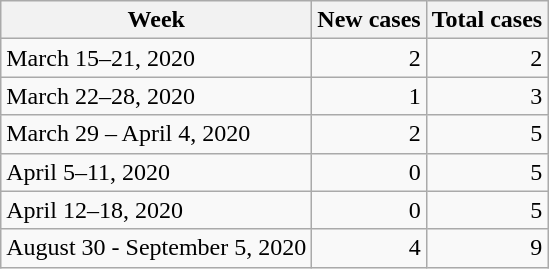<table class="wikitable">
<tr>
<th>Week</th>
<th>New cases</th>
<th>Total cases</th>
</tr>
<tr>
<td>March 15–21, 2020</td>
<td align=right>2</td>
<td align=right>2</td>
</tr>
<tr>
<td>March 22–28, 2020</td>
<td align=right>1</td>
<td align=right>3</td>
</tr>
<tr>
<td>March 29 – April 4, 2020</td>
<td align=right>2</td>
<td align=right>5</td>
</tr>
<tr>
<td>April 5–11, 2020</td>
<td align=right>0</td>
<td align=right>5</td>
</tr>
<tr>
<td>April 12–18, 2020</td>
<td align=right>0</td>
<td align=right>5</td>
</tr>
<tr>
<td>August 30 - September 5, 2020</td>
<td align=right>4</td>
<td align=right>9</td>
</tr>
</table>
